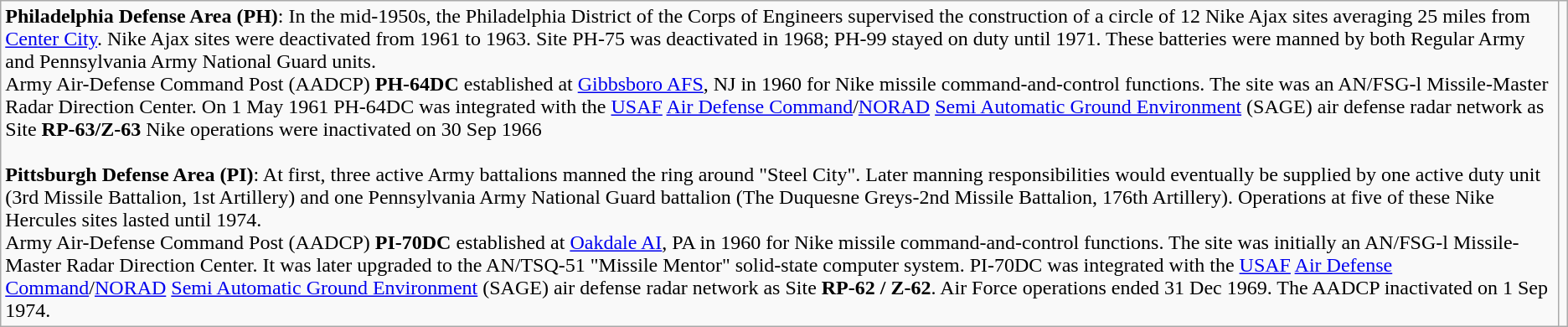<table class="wikitable borderless">
<tr valign="top">
<td><strong>Philadelphia Defense Area (PH)</strong>: In the mid-1950s, the Philadelphia District of the Corps of Engineers supervised the construction of a circle of 12 Nike Ajax sites averaging 25 miles from <a href='#'>Center City</a>. Nike Ajax sites were deactivated from 1961 to 1963. Site PH-75 was deactivated in 1968; PH-99 stayed on duty until 1971. These batteries were manned by both Regular Army and Pennsylvania Army National Guard units.<br>Army Air-Defense Command Post (AADCP) <strong>PH-64DC</strong> established at <a href='#'>Gibbsboro AFS</a>, NJ in 1960 for Nike missile command-and-control functions. The site was an AN/FSG-l Missile-Master Radar Direction Center. On 1 May 1961 PH-64DC was integrated with the <a href='#'>USAF</a> <a href='#'>Air Defense Command</a>/<a href='#'>NORAD</a> <a href='#'>Semi Automatic Ground Environment</a> (SAGE) air defense radar network as Site <strong>RP-63/Z-63</strong> Nike operations were inactivated on 30 Sep 1966<br><br><strong>Pittsburgh Defense Area (PI)</strong>: At first, three active Army battalions manned the ring around "Steel City". Later manning responsibilities would eventually be supplied by one active duty unit (3rd Missile Battalion, 1st Artillery) and one Pennsylvania Army National Guard battalion (The Duquesne Greys-2nd Missile Battalion, 176th Artillery). Operations at five of these Nike Hercules sites lasted until 1974.<br>Army Air-Defense Command Post (AADCP) <strong>PI-70DC</strong> established at <a href='#'>Oakdale AI</a>, PA in 1960 for Nike missile command-and-control functions. The site was initially an AN/FSG-l Missile-Master Radar Direction Center. It was later upgraded to the AN/TSQ-51 "Missile Mentor" solid-state computer system. PI-70DC was integrated with the <a href='#'>USAF</a> <a href='#'>Air Defense Command</a>/<a href='#'>NORAD</a> <a href='#'>Semi Automatic Ground Environment</a> (SAGE) air defense radar network as Site <strong>RP-62 / Z-62</strong>. Air Force operations ended 31 Dec 1969. The AADCP inactivated on 1 Sep 1974.</td>
<td><br></td>
</tr>
</table>
